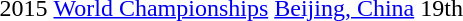<table>
<tr>
<td>2015</td>
<td><a href='#'>World Championships</a></td>
<td><a href='#'>Beijing, China</a></td>
<td>19th</td>
<td></td>
</tr>
</table>
